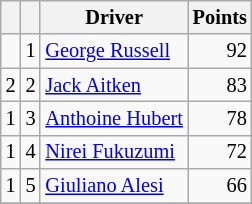<table class="wikitable" style="font-size: 85%;">
<tr>
<th></th>
<th></th>
<th>Driver</th>
<th>Points</th>
</tr>
<tr>
<td></td>
<td align="center">1</td>
<td> <a href='#'>George Russell</a></td>
<td align="right">92</td>
</tr>
<tr>
<td> 2</td>
<td align="center">2</td>
<td> <a href='#'>Jack Aitken</a></td>
<td align="right">83</td>
</tr>
<tr>
<td> 1</td>
<td align="center">3</td>
<td> <a href='#'>Anthoine Hubert</a></td>
<td align="right">78</td>
</tr>
<tr>
<td> 1</td>
<td align="center">4</td>
<td> <a href='#'>Nirei Fukuzumi</a></td>
<td align="right">72</td>
</tr>
<tr>
<td> 1</td>
<td align="center">5</td>
<td> <a href='#'>Giuliano Alesi</a></td>
<td align="right">66</td>
</tr>
<tr>
</tr>
</table>
